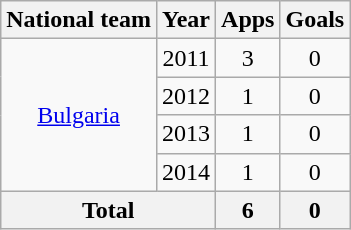<table class="wikitable" style="text-align:center">
<tr>
<th>National team</th>
<th>Year</th>
<th>Apps</th>
<th>Goals</th>
</tr>
<tr>
<td rowspan="4"><a href='#'>Bulgaria</a></td>
<td>2011</td>
<td>3</td>
<td>0</td>
</tr>
<tr>
<td>2012</td>
<td>1</td>
<td>0</td>
</tr>
<tr>
<td>2013</td>
<td>1</td>
<td>0</td>
</tr>
<tr>
<td>2014</td>
<td>1</td>
<td>0</td>
</tr>
<tr>
<th colspan="2">Total</th>
<th>6</th>
<th>0</th>
</tr>
</table>
